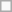<table class=wikitable>
<tr>
<td> </td>
</tr>
</table>
